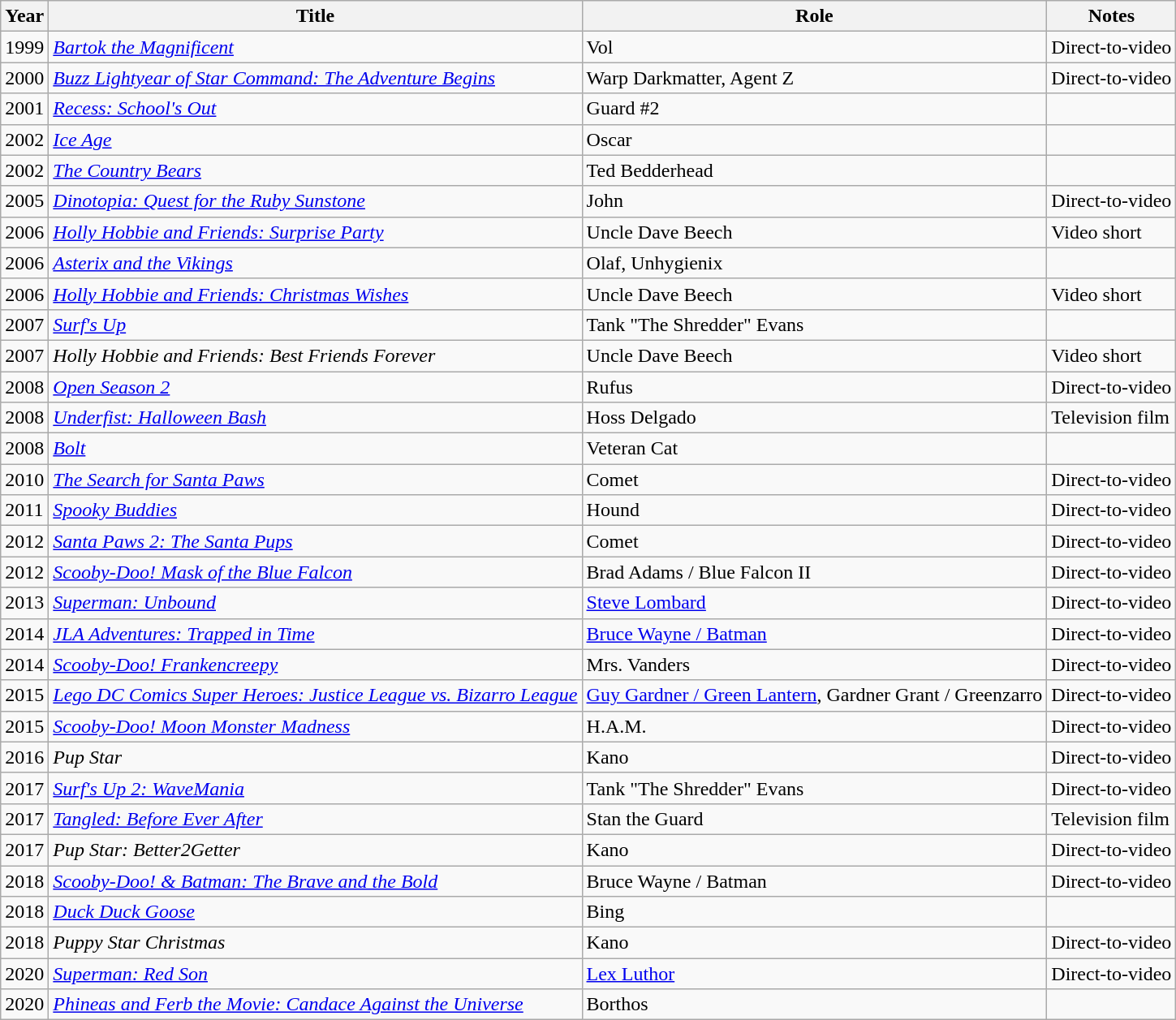<table class="wikitable sortable">
<tr>
<th>Year</th>
<th>Title</th>
<th>Role</th>
<th>Notes</th>
</tr>
<tr>
<td>1999</td>
<td><em><a href='#'>Bartok the Magnificent</a></em></td>
<td>Vol</td>
<td>Direct-to-video</td>
</tr>
<tr>
<td>2000</td>
<td><em><a href='#'>Buzz Lightyear of Star Command: The Adventure Begins</a></em></td>
<td>Warp Darkmatter, Agent Z</td>
<td>Direct-to-video</td>
</tr>
<tr>
<td>2001</td>
<td><em><a href='#'>Recess: School's Out</a></em></td>
<td>Guard #2</td>
<td></td>
</tr>
<tr>
<td>2002</td>
<td><em><a href='#'>Ice Age</a></em></td>
<td>Oscar</td>
<td></td>
</tr>
<tr>
<td>2002</td>
<td><em><a href='#'>The Country Bears</a> </em></td>
<td>Ted Bedderhead</td>
<td></td>
</tr>
<tr>
<td>2005</td>
<td><em><a href='#'>Dinotopia: Quest for the Ruby Sunstone</a></em></td>
<td>John</td>
<td>Direct-to-video</td>
</tr>
<tr>
<td>2006</td>
<td><em><a href='#'>Holly Hobbie and Friends: Surprise Party</a></em></td>
<td>Uncle Dave Beech</td>
<td>Video short</td>
</tr>
<tr>
<td>2006</td>
<td><em><a href='#'>Asterix and the Vikings</a></em></td>
<td>Olaf, Unhygienix</td>
<td></td>
</tr>
<tr>
<td>2006</td>
<td><em><a href='#'>Holly Hobbie and Friends: Christmas Wishes</a></em></td>
<td>Uncle Dave Beech</td>
<td>Video short</td>
</tr>
<tr>
<td>2007</td>
<td><em><a href='#'>Surf's Up</a></em></td>
<td>Tank "The Shredder" Evans</td>
<td></td>
</tr>
<tr>
<td>2007</td>
<td><em>Holly Hobbie and Friends: Best Friends Forever</em></td>
<td>Uncle Dave Beech</td>
<td>Video short</td>
</tr>
<tr>
<td>2008</td>
<td><em><a href='#'>Open Season 2</a></em></td>
<td>Rufus</td>
<td>Direct-to-video</td>
</tr>
<tr>
<td>2008</td>
<td><em><a href='#'>Underfist: Halloween Bash</a></em></td>
<td>Hoss Delgado</td>
<td>Television film</td>
</tr>
<tr>
<td>2008</td>
<td><em><a href='#'>Bolt</a></em></td>
<td>Veteran Cat</td>
<td></td>
</tr>
<tr>
<td>2010</td>
<td><em><a href='#'>The Search for Santa Paws</a></em></td>
<td>Comet</td>
<td>Direct-to-video</td>
</tr>
<tr>
<td>2011</td>
<td><em><a href='#'>Spooky Buddies</a></em></td>
<td>Hound</td>
<td>Direct-to-video</td>
</tr>
<tr>
<td>2012</td>
<td><em><a href='#'>Santa Paws 2: The Santa Pups</a></em></td>
<td>Comet</td>
<td>Direct-to-video</td>
</tr>
<tr>
<td>2012</td>
<td><em><a href='#'>Scooby-Doo! Mask of the Blue Falcon</a></em></td>
<td>Brad Adams / Blue Falcon II</td>
<td>Direct-to-video</td>
</tr>
<tr>
<td>2013</td>
<td><em><a href='#'>Superman: Unbound</a></em></td>
<td><a href='#'>Steve Lombard</a></td>
<td>Direct-to-video</td>
</tr>
<tr>
<td>2014</td>
<td><em><a href='#'>JLA Adventures: Trapped in Time</a></em></td>
<td><a href='#'>Bruce Wayne / Batman</a></td>
<td>Direct-to-video</td>
</tr>
<tr>
<td>2014</td>
<td><em><a href='#'>Scooby-Doo! Frankencreepy</a></em></td>
<td>Mrs. Vanders</td>
<td>Direct-to-video</td>
</tr>
<tr>
<td>2015</td>
<td><em><a href='#'>Lego DC Comics Super Heroes: Justice League vs. Bizarro League</a></em></td>
<td><a href='#'>Guy Gardner / Green Lantern</a>, Gardner Grant / Greenzarro</td>
<td>Direct-to-video</td>
</tr>
<tr>
<td>2015</td>
<td><em><a href='#'>Scooby-Doo! Moon Monster Madness</a></em></td>
<td>H.A.M.</td>
<td>Direct-to-video</td>
</tr>
<tr>
<td>2016</td>
<td><em>Pup Star</em></td>
<td>Kano</td>
<td>Direct-to-video</td>
</tr>
<tr>
<td>2017</td>
<td><em><a href='#'>Surf's Up 2: WaveMania</a></em></td>
<td>Tank "The Shredder" Evans</td>
<td>Direct-to-video</td>
</tr>
<tr>
<td>2017</td>
<td><em><a href='#'>Tangled: Before Ever After</a></em></td>
<td>Stan the Guard</td>
<td>Television film</td>
</tr>
<tr>
<td>2017</td>
<td><em>Pup Star: Better2Getter</em></td>
<td>Kano</td>
<td>Direct-to-video</td>
</tr>
<tr>
<td>2018</td>
<td><em><a href='#'>Scooby-Doo! & Batman: The Brave and the Bold</a></em></td>
<td>Bruce Wayne / Batman</td>
<td>Direct-to-video</td>
</tr>
<tr>
<td>2018</td>
<td><em><a href='#'>Duck Duck Goose</a></em></td>
<td>Bing</td>
<td></td>
</tr>
<tr>
<td>2018</td>
<td><em>Puppy Star Christmas</em></td>
<td>Kano</td>
<td>Direct-to-video</td>
</tr>
<tr>
<td>2020</td>
<td><em><a href='#'>Superman: Red Son</a></em></td>
<td><a href='#'>Lex Luthor</a></td>
<td>Direct-to-video</td>
</tr>
<tr>
<td>2020</td>
<td><em><a href='#'>Phineas and Ferb the Movie: Candace Against the Universe</a></em></td>
<td>Borthos</td>
<td></td>
</tr>
</table>
